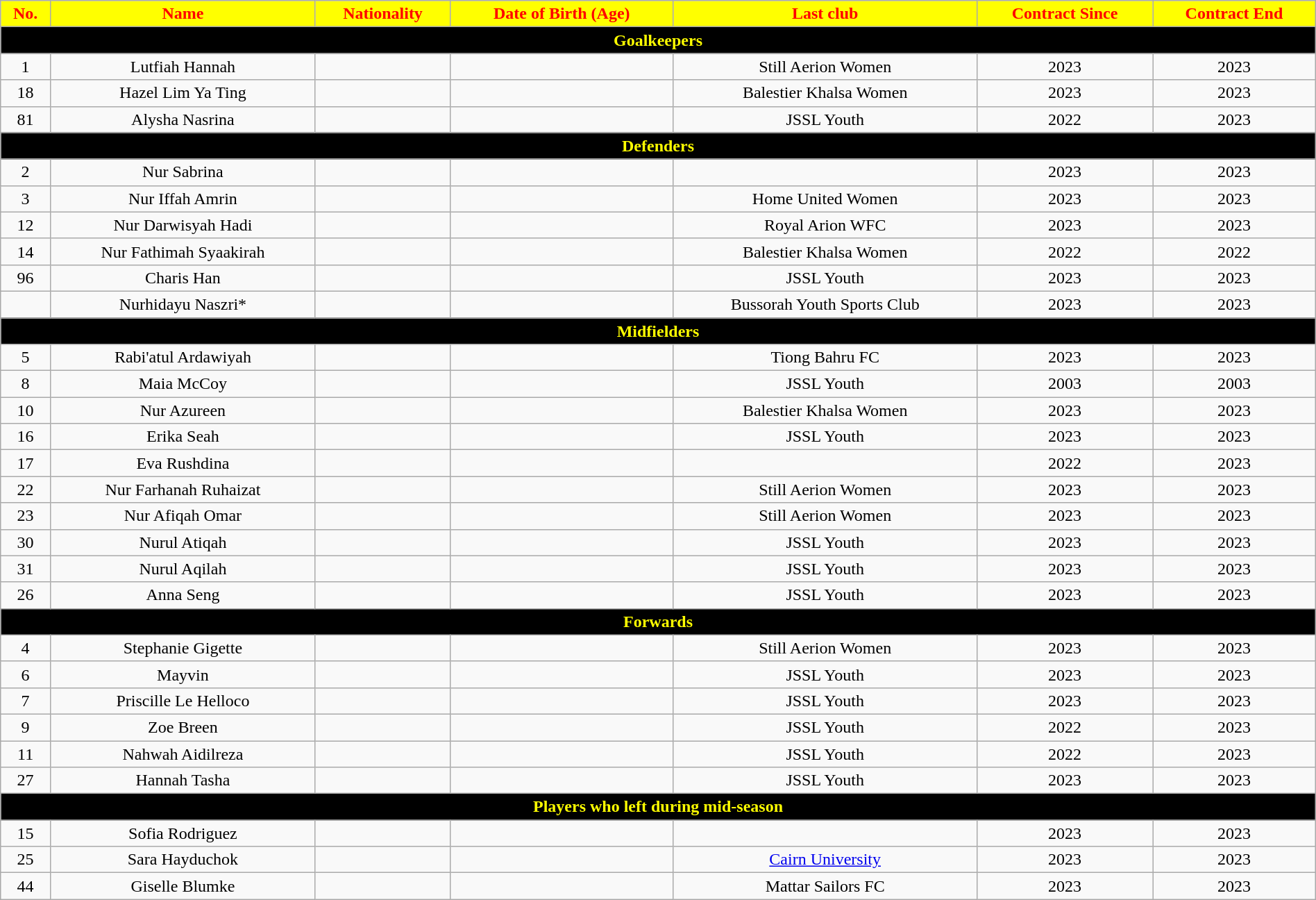<table class="wikitable" style="text-align:center; font-size:100%; width:100%;">
<tr>
<th style="background:#FFFF00; color:red; text-align:white;">No.</th>
<th style="background:#FFFF00; color:red; text-align:white;">Name</th>
<th style="background:#FFFF00; color:red; text-align:white;">Nationality</th>
<th style="background:#FFFF00; color:red; text-align:white;">Date of Birth (Age)</th>
<th style="background:#FFFF00; color:red; text-align:white;">Last club</th>
<th style="background:#FFFF00; color:red; text-align:white;">Contract Since</th>
<th style="background:#FFFF00; color:red; text-align:white;">Contract End</th>
</tr>
<tr>
<th colspan="7" style="background:black; color:yellow; text-align:center;">Goalkeepers</th>
</tr>
<tr>
<td>1</td>
<td>Lutfiah Hannah</td>
<td></td>
<td></td>
<td> Still Aerion Women</td>
<td>2023</td>
<td>2023</td>
</tr>
<tr>
<td>18</td>
<td>Hazel Lim Ya Ting</td>
<td></td>
<td></td>
<td> Balestier Khalsa Women</td>
<td>2023</td>
<td>2023</td>
</tr>
<tr>
<td>81</td>
<td>Alysha Nasrina</td>
<td></td>
<td></td>
<td> JSSL Youth</td>
<td>2022</td>
<td>2023</td>
</tr>
<tr>
<th colspan="7" style="background:black; color:yellow; text-align:center;">Defenders</th>
</tr>
<tr>
<td>2</td>
<td>Nur Sabrina</td>
<td></td>
<td></td>
<td></td>
<td>2023</td>
<td>2023</td>
</tr>
<tr>
<td>3</td>
<td>Nur Iffah Amrin</td>
<td></td>
<td></td>
<td> Home United Women</td>
<td>2023</td>
<td>2023</td>
</tr>
<tr>
<td>12</td>
<td>Nur Darwisyah Hadi</td>
<td></td>
<td></td>
<td> Royal Arion WFC</td>
<td>2023</td>
<td>2023</td>
</tr>
<tr>
<td>14</td>
<td>Nur Fathimah Syaakirah</td>
<td></td>
<td></td>
<td> Balestier Khalsa Women</td>
<td>2022</td>
<td>2022</td>
</tr>
<tr>
<td>96</td>
<td>Charis Han</td>
<td></td>
<td></td>
<td> JSSL Youth</td>
<td>2023</td>
<td>2023</td>
</tr>
<tr>
<td></td>
<td>Nurhidayu Naszri*</td>
<td></td>
<td></td>
<td> Bussorah Youth Sports Club</td>
<td>2023</td>
<td>2023</td>
</tr>
<tr>
<th colspan="7" style="background:black; color:yellow; text-align:center;">Midfielders</th>
</tr>
<tr>
<td>5</td>
<td>Rabi'atul Ardawiyah</td>
<td></td>
<td></td>
<td> Tiong Bahru FC</td>
<td>2023</td>
<td>2023</td>
</tr>
<tr>
<td>8</td>
<td>Maia McCoy</td>
<td></td>
<td></td>
<td> JSSL Youth</td>
<td>2003</td>
<td>2003</td>
</tr>
<tr>
<td>10</td>
<td>Nur Azureen</td>
<td></td>
<td></td>
<td> Balestier Khalsa Women</td>
<td>2023</td>
<td>2023</td>
</tr>
<tr>
<td>16</td>
<td>Erika Seah</td>
<td></td>
<td></td>
<td> JSSL Youth</td>
<td>2023</td>
<td>2023</td>
</tr>
<tr>
<td>17</td>
<td>Eva Rushdina</td>
<td></td>
<td></td>
<td></td>
<td>2022</td>
<td>2023</td>
</tr>
<tr>
<td>22</td>
<td>Nur Farhanah Ruhaizat</td>
<td></td>
<td></td>
<td> Still Aerion Women</td>
<td>2023</td>
<td>2023</td>
</tr>
<tr>
<td>23</td>
<td>Nur Afiqah Omar</td>
<td></td>
<td></td>
<td> Still Aerion Women</td>
<td>2023</td>
<td>2023</td>
</tr>
<tr>
<td>30</td>
<td>Nurul Atiqah</td>
<td></td>
<td></td>
<td> JSSL Youth</td>
<td>2023</td>
<td>2023</td>
</tr>
<tr>
<td>31</td>
<td>Nurul Aqilah</td>
<td></td>
<td></td>
<td> JSSL Youth</td>
<td>2023</td>
<td>2023</td>
</tr>
<tr>
<td>26</td>
<td>Anna Seng</td>
<td></td>
<td></td>
<td> JSSL Youth</td>
<td>2023</td>
<td>2023</td>
</tr>
<tr>
<th colspan="7" style="background:black; color:yellow; text-align:center;">Forwards</th>
</tr>
<tr>
<td>4</td>
<td>Stephanie Gigette</td>
<td></td>
<td></td>
<td> Still Aerion Women</td>
<td>2023</td>
<td>2023</td>
</tr>
<tr>
<td>6</td>
<td>Mayvin</td>
<td></td>
<td></td>
<td> JSSL Youth</td>
<td>2023</td>
<td>2023</td>
</tr>
<tr>
<td>7</td>
<td>Priscille Le Helloco</td>
<td></td>
<td></td>
<td> JSSL Youth</td>
<td>2023</td>
<td>2023</td>
</tr>
<tr>
<td>9</td>
<td>Zoe Breen</td>
<td></td>
<td></td>
<td> JSSL Youth</td>
<td>2022</td>
<td>2023</td>
</tr>
<tr>
<td>11</td>
<td>Nahwah Aidilreza</td>
<td></td>
<td></td>
<td> JSSL Youth</td>
<td>2022</td>
<td>2023</td>
</tr>
<tr>
<td>27</td>
<td>Hannah Tasha</td>
<td></td>
<td></td>
<td> JSSL Youth</td>
<td>2023</td>
<td>2023</td>
</tr>
<tr>
<th colspan="7" style="background:black; color:yellow; text-align:center;">Players who left during mid-season</th>
</tr>
<tr>
<td>15</td>
<td>Sofia Rodriguez</td>
<td></td>
<td></td>
<td></td>
<td>2023</td>
<td>2023</td>
</tr>
<tr>
<td>25</td>
<td>Sara Hayduchok</td>
<td></td>
<td></td>
<td> <a href='#'>Cairn University</a></td>
<td>2023</td>
<td>2023</td>
</tr>
<tr>
<td>44</td>
<td>Giselle Blumke</td>
<td></td>
<td></td>
<td> Mattar Sailors FC</td>
<td>2023</td>
<td>2023</td>
</tr>
</table>
